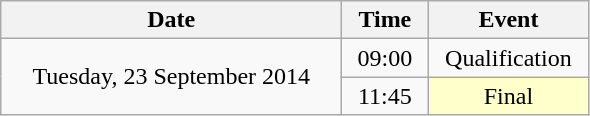<table class = "wikitable" style="text-align:center;">
<tr>
<th width=220>Date</th>
<th width=50>Time</th>
<th width=100>Event</th>
</tr>
<tr>
<td rowspan=2>Tuesday, 23 September 2014</td>
<td>09:00</td>
<td>Qualification</td>
</tr>
<tr>
<td>11:45</td>
<td bgcolor=ffffcc>Final</td>
</tr>
</table>
